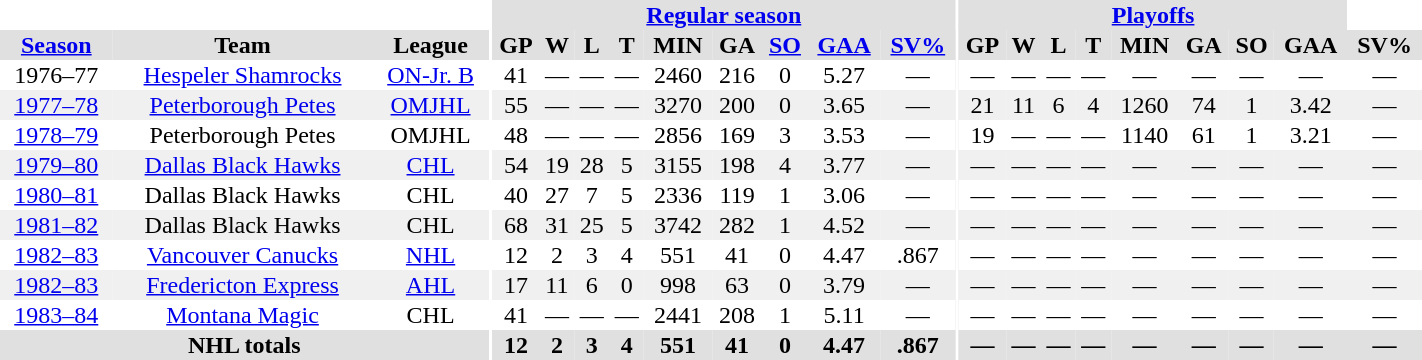<table border="0" cellpadding="1" cellspacing="0" style="width:75%; text-align:center;">
<tr bgcolor="#e0e0e0">
<th colspan="3" bgcolor="#ffffff"></th>
<th rowspan="99" bgcolor="#ffffff"></th>
<th colspan="9" bgcolor="#e0e0e0"><a href='#'>Regular season</a></th>
<th rowspan="99" bgcolor="#ffffff"></th>
<th colspan="8" bgcolor="#e0e0e0"><a href='#'>Playoffs</a></th>
</tr>
<tr bgcolor="#e0e0e0">
<th><a href='#'>Season</a></th>
<th>Team</th>
<th>League</th>
<th>GP</th>
<th>W</th>
<th>L</th>
<th>T</th>
<th>MIN</th>
<th>GA</th>
<th><a href='#'>SO</a></th>
<th><a href='#'>GAA</a></th>
<th><a href='#'>SV%</a></th>
<th>GP</th>
<th>W</th>
<th>L</th>
<th>T</th>
<th>MIN</th>
<th>GA</th>
<th>SO</th>
<th>GAA</th>
<th>SV%</th>
</tr>
<tr>
<td>1976–77</td>
<td><a href='#'>Hespeler Shamrocks</a></td>
<td><a href='#'>ON-Jr. B</a></td>
<td>41</td>
<td>—</td>
<td>—</td>
<td>—</td>
<td>2460</td>
<td>216</td>
<td>0</td>
<td>5.27</td>
<td>—</td>
<td>—</td>
<td>—</td>
<td>—</td>
<td>—</td>
<td>—</td>
<td>—</td>
<td>—</td>
<td>—</td>
<td>—</td>
</tr>
<tr bgcolor="#f0f0f0">
<td><a href='#'>1977–78</a></td>
<td><a href='#'>Peterborough Petes</a></td>
<td><a href='#'>OMJHL</a></td>
<td>55</td>
<td>—</td>
<td>—</td>
<td>—</td>
<td>3270</td>
<td>200</td>
<td>0</td>
<td>3.65</td>
<td>—</td>
<td>21</td>
<td>11</td>
<td>6</td>
<td>4</td>
<td>1260</td>
<td>74</td>
<td>1</td>
<td>3.42</td>
<td>—</td>
</tr>
<tr>
<td><a href='#'>1978–79</a></td>
<td>Peterborough Petes</td>
<td>OMJHL</td>
<td>48</td>
<td>—</td>
<td>—</td>
<td>—</td>
<td>2856</td>
<td>169</td>
<td>3</td>
<td>3.53</td>
<td>—</td>
<td>19</td>
<td>—</td>
<td>—</td>
<td>—</td>
<td>1140</td>
<td>61</td>
<td>1</td>
<td>3.21</td>
<td>—</td>
</tr>
<tr bgcolor="#f0f0f0">
<td><a href='#'>1979–80</a></td>
<td><a href='#'>Dallas Black Hawks</a></td>
<td><a href='#'>CHL</a></td>
<td>54</td>
<td>19</td>
<td>28</td>
<td>5</td>
<td>3155</td>
<td>198</td>
<td>4</td>
<td>3.77</td>
<td>—</td>
<td>—</td>
<td>—</td>
<td>—</td>
<td>—</td>
<td>—</td>
<td>—</td>
<td>—</td>
<td>—</td>
<td>—</td>
</tr>
<tr>
<td><a href='#'>1980–81</a></td>
<td>Dallas Black Hawks</td>
<td>CHL</td>
<td>40</td>
<td>27</td>
<td>7</td>
<td>5</td>
<td>2336</td>
<td>119</td>
<td>1</td>
<td>3.06</td>
<td>—</td>
<td>—</td>
<td>—</td>
<td>—</td>
<td>—</td>
<td>—</td>
<td>—</td>
<td>—</td>
<td>—</td>
<td>—</td>
</tr>
<tr bgcolor="#f0f0f0">
<td><a href='#'>1981–82</a></td>
<td>Dallas Black Hawks</td>
<td>CHL</td>
<td>68</td>
<td>31</td>
<td>25</td>
<td>5</td>
<td>3742</td>
<td>282</td>
<td>1</td>
<td>4.52</td>
<td>—</td>
<td>—</td>
<td>—</td>
<td>—</td>
<td>—</td>
<td>—</td>
<td>—</td>
<td>—</td>
<td>—</td>
<td>—</td>
</tr>
<tr>
<td><a href='#'>1982–83</a></td>
<td><a href='#'>Vancouver Canucks</a></td>
<td><a href='#'>NHL</a></td>
<td>12</td>
<td>2</td>
<td>3</td>
<td>4</td>
<td>551</td>
<td>41</td>
<td>0</td>
<td>4.47</td>
<td>.867</td>
<td>—</td>
<td>—</td>
<td>—</td>
<td>—</td>
<td>—</td>
<td>—</td>
<td>—</td>
<td>—</td>
<td>—</td>
</tr>
<tr bgcolor="#f0f0f0">
<td><a href='#'>1982–83</a></td>
<td><a href='#'>Fredericton Express</a></td>
<td><a href='#'>AHL</a></td>
<td>17</td>
<td>11</td>
<td>6</td>
<td>0</td>
<td>998</td>
<td>63</td>
<td>0</td>
<td>3.79</td>
<td>—</td>
<td>—</td>
<td>—</td>
<td>—</td>
<td>—</td>
<td>—</td>
<td>—</td>
<td>—</td>
<td>—</td>
<td>—</td>
</tr>
<tr>
<td><a href='#'>1983–84</a></td>
<td><a href='#'>Montana Magic</a></td>
<td>CHL</td>
<td>41</td>
<td>—</td>
<td>—</td>
<td>—</td>
<td>2441</td>
<td>208</td>
<td>1</td>
<td>5.11</td>
<td>—</td>
<td>—</td>
<td>—</td>
<td>—</td>
<td>—</td>
<td>—</td>
<td>—</td>
<td>—</td>
<td>—</td>
<td>—</td>
</tr>
<tr bgcolor="#e0e0e0">
<th colspan="3">NHL totals</th>
<th>12</th>
<th>2</th>
<th>3</th>
<th>4</th>
<th>551</th>
<th>41</th>
<th>0</th>
<th>4.47</th>
<th>.867</th>
<th>—</th>
<th>—</th>
<th>—</th>
<th>—</th>
<th>—</th>
<th>—</th>
<th>—</th>
<th>—</th>
<th>—</th>
</tr>
</table>
